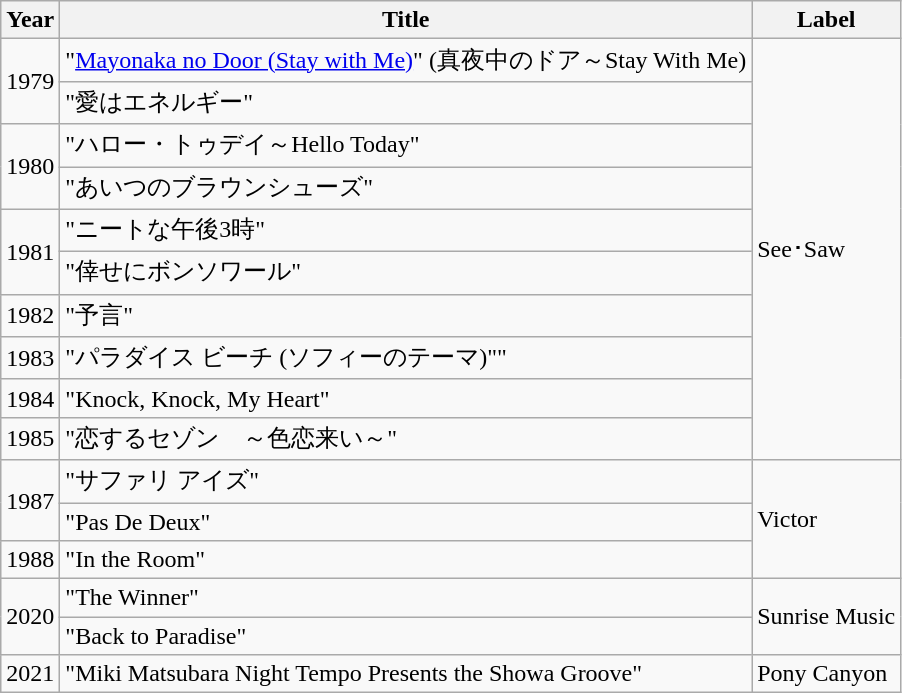<table class="wikitable">
<tr>
<th scope="col">Year</th>
<th scope="col">Title</th>
<th scope="col">Label</th>
</tr>
<tr>
<td rowspan=2>1979</td>
<td>"<a href='#'>Mayonaka no Door (Stay with Me)</a>" (真夜中のドア～Stay With Me)</td>
<td rowspan=10>See･Saw</td>
</tr>
<tr>
<td>"愛はエネルギー"</td>
</tr>
<tr>
<td rowspan=2>1980</td>
<td>"ハロー・トゥデイ～Hello Today"</td>
</tr>
<tr>
<td>"あいつのブラウンシューズ"</td>
</tr>
<tr>
<td rowspan=2>1981</td>
<td>"ニートな午後3時"</td>
</tr>
<tr>
<td>"倖せにボンソワール"</td>
</tr>
<tr>
<td>1982</td>
<td>"予言"</td>
</tr>
<tr>
<td>1983</td>
<td>"パラダイス ビーチ (ソフィーのテーマ)""</td>
</tr>
<tr>
<td>1984</td>
<td>"Knock, Knock, My Heart"</td>
</tr>
<tr>
<td>1985</td>
<td>"恋するセゾン　～色恋来い～"</td>
</tr>
<tr>
<td rowspan="2">1987</td>
<td>"サファリ アイズ"</td>
<td rowspan="3">Victor</td>
</tr>
<tr>
<td>"Pas De Deux"</td>
</tr>
<tr>
<td>1988</td>
<td>"In the Room"</td>
</tr>
<tr>
<td rowspan=2>2020</td>
<td>"The Winner"</td>
<td rowspan=2>Sunrise Music</td>
</tr>
<tr>
<td>"Back to Paradise"</td>
</tr>
<tr>
<td>2021</td>
<td>"Miki Matsubara Night Tempo Presents the Showa Groove"</td>
<td rowspan=1>Pony Canyon</td>
</tr>
</table>
